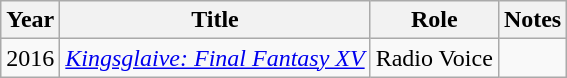<table class="wikitable sortable">
<tr>
<th>Year</th>
<th>Title</th>
<th>Role</th>
<th>Notes</th>
</tr>
<tr>
<td>2016</td>
<td><em><a href='#'>Kingsglaive: Final Fantasy XV</a></em></td>
<td>Radio Voice</td>
<td></td>
</tr>
</table>
